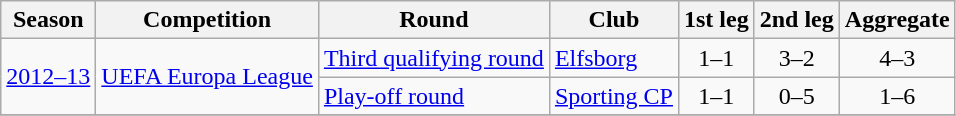<table class="wikitable">
<tr>
<th>Season</th>
<th>Competition</th>
<th>Round</th>
<th>Club</th>
<th>1st leg</th>
<th>2nd leg</th>
<th>Aggregate</th>
</tr>
<tr>
<td rowspan="2"><a href='#'>2012–13</a></td>
<td rowspan="2"><a href='#'>UEFA Europa League</a></td>
<td><a href='#'>Third qualifying round</a></td>
<td> <a href='#'>Elfsborg</a></td>
<td style="text-align:center;">1–1</td>
<td style="text-align:center;">3–2</td>
<td style="text-align:center;">4–3</td>
</tr>
<tr>
<td><a href='#'>Play-off round</a></td>
<td> <a href='#'>Sporting CP</a></td>
<td style="text-align:center;">1–1</td>
<td style="text-align:center;">0–5</td>
<td style="text-align:center;">1–6</td>
</tr>
<tr>
</tr>
</table>
